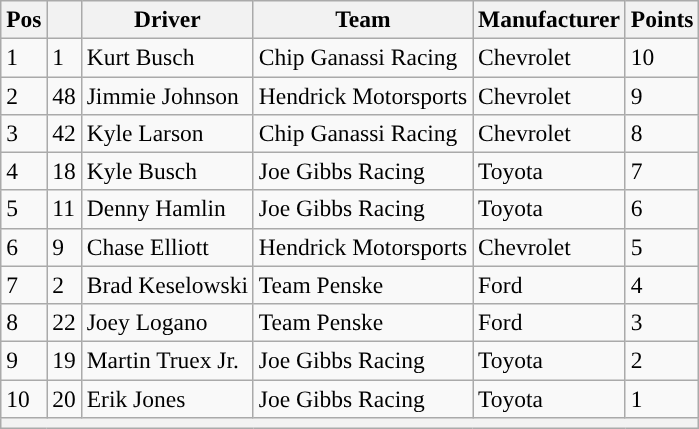<table class="wikitable" style="font-size:98%">
<tr>
<th>Pos</th>
<th></th>
<th>Driver</th>
<th>Team</th>
<th>Manufacturer</th>
<th>Points</th>
</tr>
<tr>
<td>1</td>
<td>1</td>
<td>Kurt Busch</td>
<td>Chip Ganassi Racing</td>
<td>Chevrolet</td>
<td>10</td>
</tr>
<tr>
<td>2</td>
<td>48</td>
<td>Jimmie Johnson</td>
<td>Hendrick Motorsports</td>
<td>Chevrolet</td>
<td>9</td>
</tr>
<tr>
<td>3</td>
<td>42</td>
<td>Kyle Larson</td>
<td>Chip Ganassi Racing</td>
<td>Chevrolet</td>
<td>8</td>
</tr>
<tr>
<td>4</td>
<td>18</td>
<td>Kyle Busch</td>
<td>Joe Gibbs Racing</td>
<td>Toyota</td>
<td>7</td>
</tr>
<tr>
<td>5</td>
<td>11</td>
<td>Denny Hamlin</td>
<td>Joe Gibbs Racing</td>
<td>Toyota</td>
<td>6</td>
</tr>
<tr>
<td>6</td>
<td>9</td>
<td>Chase Elliott</td>
<td>Hendrick Motorsports</td>
<td>Chevrolet</td>
<td>5</td>
</tr>
<tr>
<td>7</td>
<td>2</td>
<td>Brad Keselowski</td>
<td>Team Penske</td>
<td>Ford</td>
<td>4</td>
</tr>
<tr>
<td>8</td>
<td>22</td>
<td>Joey Logano</td>
<td>Team Penske</td>
<td>Ford</td>
<td>3</td>
</tr>
<tr>
<td>9</td>
<td>19</td>
<td>Martin Truex Jr.</td>
<td>Joe Gibbs Racing</td>
<td>Toyota</td>
<td>2</td>
</tr>
<tr>
<td>10</td>
<td>20</td>
<td>Erik Jones</td>
<td>Joe Gibbs Racing</td>
<td>Toyota</td>
<td>1</td>
</tr>
<tr>
<th colspan="6"></th>
</tr>
</table>
